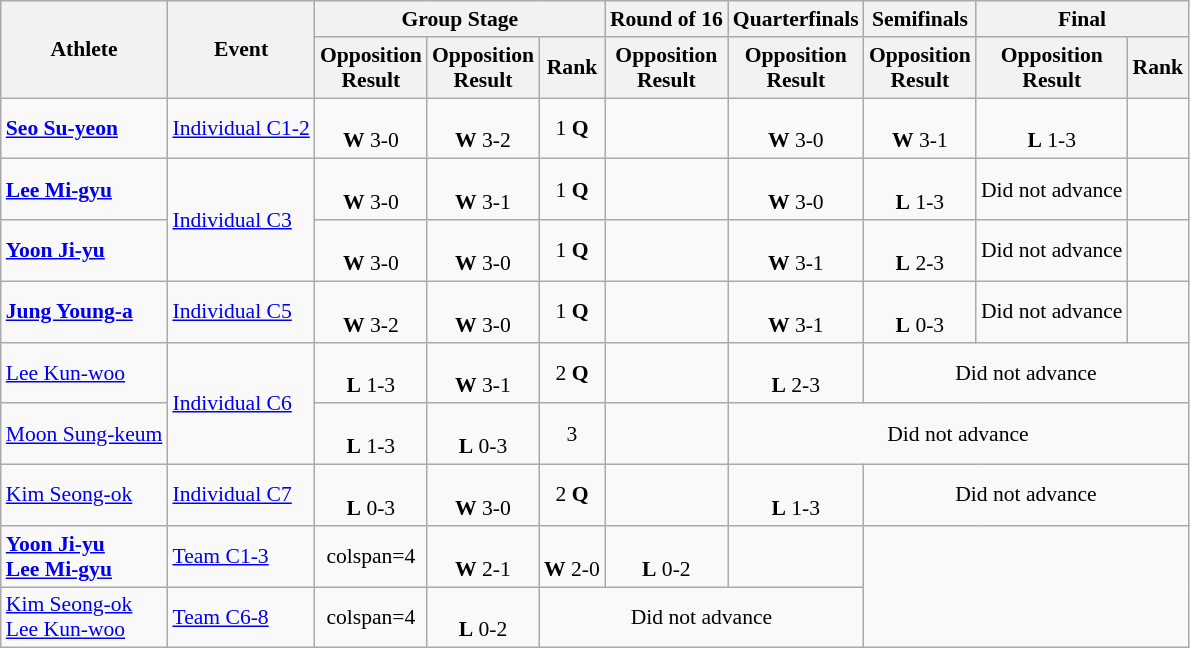<table class=wikitable style="font-size:90%">
<tr>
<th rowspan="2">Athlete</th>
<th rowspan="2">Event</th>
<th colspan="3">Group Stage</th>
<th>Round of 16</th>
<th>Quarterfinals</th>
<th>Semifinals</th>
<th colspan="2">Final</th>
</tr>
<tr>
<th>Opposition<br>Result</th>
<th>Opposition<br>Result</th>
<th>Rank</th>
<th>Opposition<br>Result</th>
<th>Opposition<br>Result</th>
<th>Opposition<br>Result</th>
<th>Opposition<br>Result</th>
<th>Rank</th>
</tr>
<tr align=center>
<td align=left><strong><a href='#'>Seo Su-yeon</a></strong></td>
<td align=left><a href='#'>Individual C1-2</a></td>
<td><br><strong>W</strong> 3-0</td>
<td><br><strong>W</strong> 3-2</td>
<td>1 <strong>Q</strong></td>
<td></td>
<td><br><strong>W</strong> 3-0</td>
<td><br><strong>W</strong> 3-1</td>
<td><br><strong>L</strong> 1-3</td>
<td></td>
</tr>
<tr align=center>
<td align=left><strong><a href='#'>Lee Mi-gyu</a></strong></td>
<td rowspan="2" align="left"><a href='#'>Individual C3</a></td>
<td><br><strong>W</strong> 3-0</td>
<td><br><strong>W</strong> 3-1</td>
<td>1 <strong>Q</strong></td>
<td></td>
<td><br><strong>W</strong> 3-0</td>
<td><br><strong>L</strong> 1-3</td>
<td colspan=1>Did not advance</td>
<td></td>
</tr>
<tr align=center>
<td align=left><strong><a href='#'>Yoon Ji-yu</a></strong></td>
<td><br><strong>W</strong> 3-0</td>
<td><br><strong>W</strong> 3-0</td>
<td>1 <strong>Q</strong></td>
<td></td>
<td><br><strong>W</strong> 3-1</td>
<td><br><strong>L</strong> 2-3</td>
<td colspan=1>Did not advance</td>
<td></td>
</tr>
<tr align=center>
<td align=left><strong><a href='#'>Jung Young-a</a></strong></td>
<td align=left><a href='#'>Individual C5</a></td>
<td><br><strong>W</strong> 3-2</td>
<td><br><strong>W</strong> 3-0</td>
<td>1 <strong>Q</strong></td>
<td></td>
<td><br><strong>W</strong> 3-1</td>
<td><br><strong>L</strong> 0-3</td>
<td colspan=1>Did not advance</td>
<td></td>
</tr>
<tr align=center>
<td align=left><a href='#'>Lee Kun-woo</a></td>
<td rowspan="2" align="left"><a href='#'>Individual C6</a></td>
<td><br><strong>L</strong> 1-3</td>
<td><br><strong>W</strong> 3-1</td>
<td>2 <strong>Q</strong></td>
<td></td>
<td><br><strong>L</strong> 2-3</td>
<td colspan=3>Did not advance</td>
</tr>
<tr align=center>
<td align=left><a href='#'>Moon Sung-keum</a></td>
<td><br><strong>L</strong> 1-3</td>
<td><br><strong>L</strong> 0-3</td>
<td>3</td>
<td></td>
<td colspan=4>Did not advance</td>
</tr>
<tr align=center>
<td align=left><a href='#'>Kim Seong-ok</a></td>
<td align=left><a href='#'>Individual C7</a></td>
<td><br><strong>L</strong> 0-3</td>
<td><br><strong>W</strong> 3-0</td>
<td>2 <strong>Q</strong></td>
<td></td>
<td><br><strong>L</strong> 1-3</td>
<td colspan=3>Did not advance</td>
</tr>
<tr align=center>
<td align=left><strong><a href='#'>Yoon Ji-yu</a><br><a href='#'>Lee Mi-gyu</a></strong></td>
<td align="left"><a href='#'>Team C1-3</a></td>
<td>colspan=4 </td>
<td><br><strong>W</strong> 2-1</td>
<td><br><strong>W</strong> 2-0</td>
<td><br><strong>L</strong> 0-2</td>
<td></td>
</tr>
<tr align=center>
<td align=left><a href='#'>Kim Seong-ok</a><br><a href='#'>Lee Kun-woo</a></td>
<td align="left"><a href='#'>Team C6-8</a></td>
<td>colspan=4 </td>
<td><br><strong>L</strong> 0-2</td>
<td colspan=3>Did not advance</td>
</tr>
</table>
